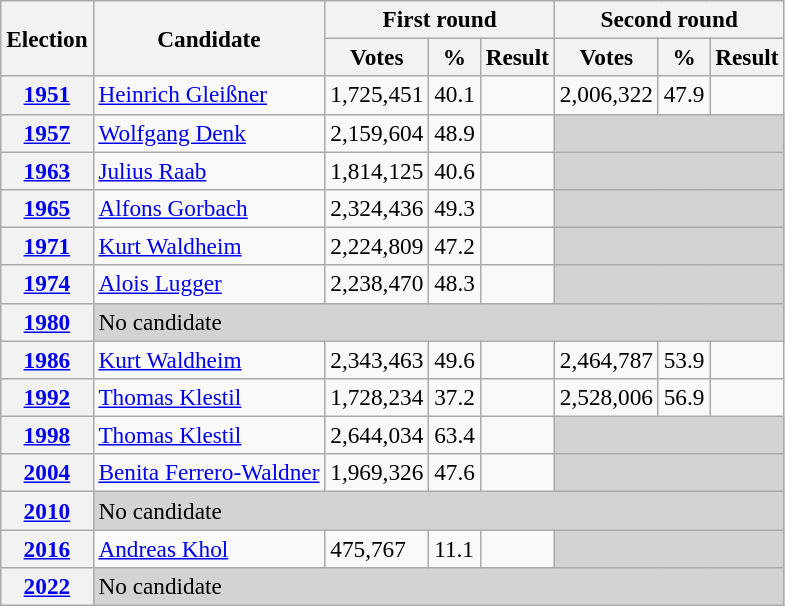<table class="wikitable" style="font-size:97%; text-align:left;">
<tr>
<th rowspan="2">Election</th>
<th rowspan="2">Candidate</th>
<th colspan=3>First round</th>
<th colspan=3>Second round</th>
</tr>
<tr>
<th>Votes</th>
<th>%</th>
<th>Result</th>
<th>Votes</th>
<th>%</th>
<th>Result</th>
</tr>
<tr>
<th><a href='#'>1951</a></th>
<td><a href='#'>Heinrich Gleißner</a></td>
<td>1,725,451</td>
<td>40.1</td>
<td></td>
<td>2,006,322</td>
<td>47.9</td>
<td></td>
</tr>
<tr>
<th><a href='#'>1957</a></th>
<td><a href='#'>Wolfgang Denk</a></td>
<td>2,159,604</td>
<td>48.9</td>
<td></td>
<td colspan="3"  style="background-color:lightgrey;"></td>
</tr>
<tr>
<th><a href='#'>1963</a></th>
<td><a href='#'>Julius Raab</a></td>
<td>1,814,125</td>
<td>40.6</td>
<td></td>
<td colspan="3"  style="background-color:lightgrey;"></td>
</tr>
<tr>
<th><a href='#'>1965</a></th>
<td><a href='#'>Alfons Gorbach</a></td>
<td>2,324,436</td>
<td>49.3</td>
<td></td>
<td colspan="3"  style="background-color:lightgrey;"></td>
</tr>
<tr>
<th><a href='#'>1971</a></th>
<td><a href='#'>Kurt Waldheim</a></td>
<td>2,224,809</td>
<td>47.2</td>
<td></td>
<td colspan="3" style="background-color:lightgrey;"></td>
</tr>
<tr>
<th><a href='#'>1974</a></th>
<td><a href='#'>Alois Lugger</a></td>
<td>2,238,470</td>
<td>48.3</td>
<td></td>
<td colspan="3" style="background-color:lightgrey;"></td>
</tr>
<tr>
<th><a href='#'>1980</a></th>
<td colspan="7"  style="background-color:lightgrey;">No candidate</td>
</tr>
<tr>
<th><a href='#'>1986</a></th>
<td><a href='#'>Kurt Waldheim</a></td>
<td>2,343,463</td>
<td>49.6</td>
<td></td>
<td>2,464,787</td>
<td>53.9</td>
<td></td>
</tr>
<tr>
<th><a href='#'>1992</a></th>
<td><a href='#'>Thomas Klestil</a></td>
<td>1,728,234</td>
<td>37.2</td>
<td></td>
<td>2,528,006</td>
<td>56.9</td>
<td></td>
</tr>
<tr>
<th><a href='#'>1998</a></th>
<td><a href='#'>Thomas Klestil</a></td>
<td>2,644,034</td>
<td>63.4</td>
<td></td>
<td colspan="3"  style="background-color:lightgrey;"></td>
</tr>
<tr>
<th><a href='#'>2004</a></th>
<td><a href='#'>Benita Ferrero-Waldner</a></td>
<td>1,969,326</td>
<td>47.6</td>
<td></td>
<td colspan="3"  style="background-color:lightgrey;"></td>
</tr>
<tr>
<th><a href='#'>2010</a></th>
<td colspan="7"  style="background-color:lightgrey;">No candidate</td>
</tr>
<tr>
<th><a href='#'>2016</a></th>
<td><a href='#'>Andreas Khol</a></td>
<td>475,767</td>
<td>11.1</td>
<td></td>
<td colspan="3"  style="background-color:lightgrey;"></td>
</tr>
<tr>
<th><a href='#'>2022</a></th>
<td colspan="7"  style="background-color:lightgrey;">No candidate</td>
</tr>
</table>
